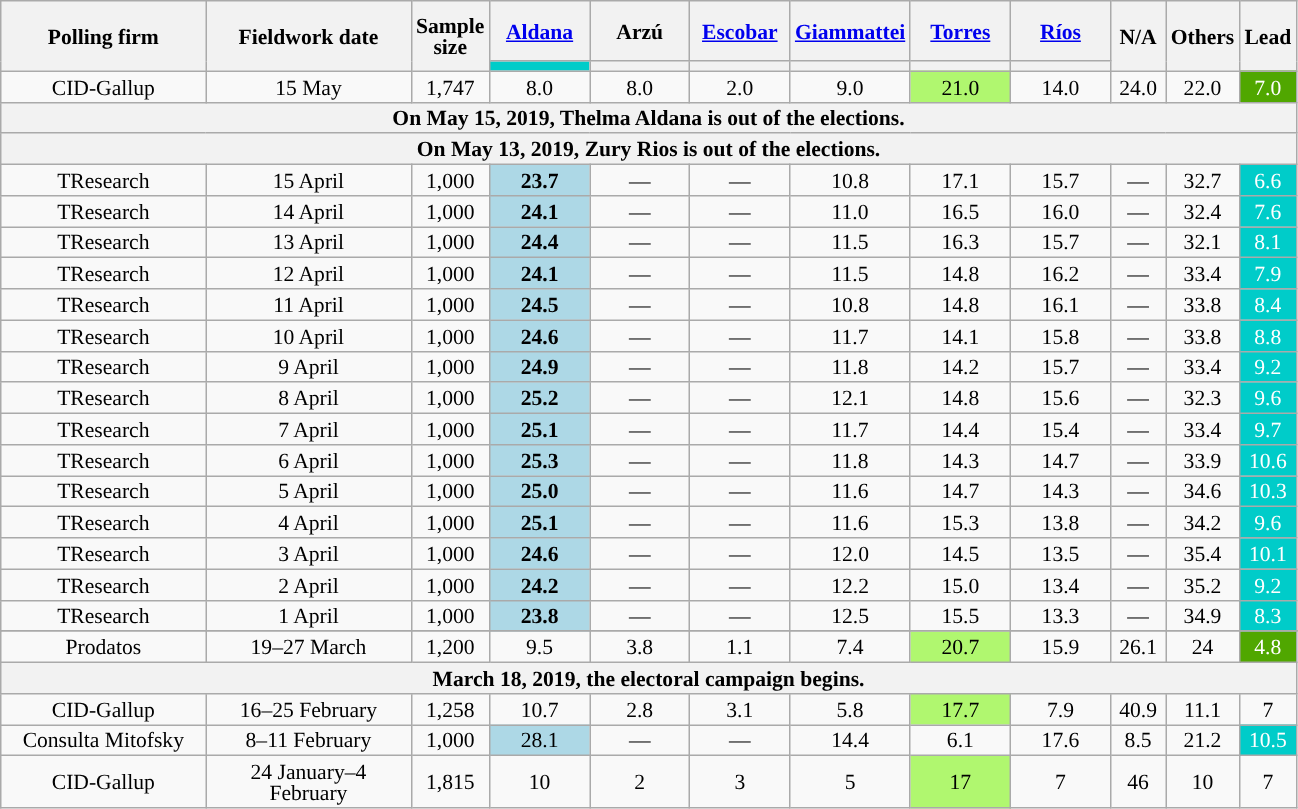<table class="wikitable sortable" style="text-align:center;font-size:90%;line-height:14px;">
<tr style="height:40px;">
<th style="width:130px;" rowspan="2">Polling firm</th>
<th style="width:130px;" rowspan="2">Fieldwork date</th>
<th style="width:30px;" rowspan="2">Sample size</th>
<th class="unsortable" style="width:60px;"><a href='#'>Aldana</a><br></th>
<th class="unsortable" style="width:60px;">Arzú<br></th>
<th class="unsortable" style="width:60px;"><a href='#'>Escobar</a><br></th>
<th class="unsortable" style="width:60px;"><a href='#'>Giammattei</a><br></th>
<th class="unsortable" style="width:60px;"><a href='#'>Torres</a><br></th>
<th class="unsortable" style="width:60px;"><a href='#'>Ríos</a><br></th>
<th style="width:30px;" rowspan="2">N/A</th>
<th style="width:30px;" rowspan="2">Others</th>
<th style="width:30px;" rowspan="2">Lead</th>
</tr>
<tr>
<th style="background:#00CCC9;"></th>
<th style="background:"></th>
<th style="background:"></th>
<th style="background:"></th>
<th style="background:"></th>
<th style="background:"></th>
</tr>
<tr>
<td>CID-Gallup</td>
<td>15 May</td>
<td>1,747</td>
<td>8.0</td>
<td>8.0</td>
<td>2.0</td>
<td>9.0</td>
<td style="background:#b0f76f;">21.0</td>
<td>14.0</td>
<td>24.0</td>
<td>22.0</td>
<td style="background:#50A700; color:white;">7.0</td>
</tr>
<tr>
<th colspan="12">On May 15, 2019, Thelma Aldana is out of the elections.</th>
</tr>
<tr>
<th colspan="12">On May 13, 2019, Zury Rios is out of the elections.</th>
</tr>
<tr>
<td>TResearch</td>
<td>15 April</td>
<td>1,000</td>
<td style="background:#ADD8E6;"><strong>23.7</strong></td>
<td>—</td>
<td>—</td>
<td>10.8</td>
<td>17.1</td>
<td>15.7</td>
<td>—</td>
<td>32.7</td>
<td style="background:#00CCC9; color:white;">6.6</td>
</tr>
<tr>
<td>TResearch</td>
<td>14 April</td>
<td>1,000</td>
<td style="background:#ADD8E6;"><strong>24.1</strong></td>
<td>—</td>
<td>—</td>
<td>11.0</td>
<td>16.5</td>
<td>16.0</td>
<td>—</td>
<td>32.4</td>
<td style="background:#00CCC9; color:white;">7.6</td>
</tr>
<tr>
<td>TResearch</td>
<td>13 April</td>
<td>1,000</td>
<td style="background:#ADD8E6;"><strong>24.4</strong></td>
<td>—</td>
<td>—</td>
<td>11.5</td>
<td>16.3</td>
<td>15.7</td>
<td>—</td>
<td>32.1</td>
<td style="background:#00CCC9; color:white;">8.1</td>
</tr>
<tr>
<td>TResearch</td>
<td>12 April</td>
<td>1,000</td>
<td style="background:#ADD8E6;"><strong>24.1</strong></td>
<td>—</td>
<td>—</td>
<td>11.5</td>
<td>14.8</td>
<td>16.2</td>
<td>—</td>
<td>33.4</td>
<td style="background:#00CCC9; color:white;">7.9</td>
</tr>
<tr>
<td>TResearch</td>
<td>11 April</td>
<td>1,000</td>
<td style="background:#ADD8E6;"><strong>24.5</strong></td>
<td>—</td>
<td>—</td>
<td>10.8</td>
<td>14.8</td>
<td>16.1</td>
<td>—</td>
<td>33.8</td>
<td style="background:#00CCC9; color:white;">8.4</td>
</tr>
<tr>
<td>TResearch</td>
<td>10 April</td>
<td>1,000</td>
<td style="background:#ADD8E6;"><strong>24.6</strong></td>
<td>—</td>
<td>—</td>
<td>11.7</td>
<td>14.1</td>
<td>15.8</td>
<td>—</td>
<td>33.8</td>
<td style="background:#00CCC9; color:white;">8.8</td>
</tr>
<tr>
<td>TResearch</td>
<td>9 April</td>
<td>1,000</td>
<td style="background:#ADD8E6;"><strong>24.9</strong></td>
<td>—</td>
<td>—</td>
<td>11.8</td>
<td>14.2</td>
<td>15.7</td>
<td>—</td>
<td>33.4</td>
<td style="background:#00CCC9; color:white;">9.2</td>
</tr>
<tr>
<td>TResearch</td>
<td>8 April</td>
<td>1,000</td>
<td style="background:#ADD8E6;"><strong>25.2</strong></td>
<td>—</td>
<td>—</td>
<td>12.1</td>
<td>14.8</td>
<td>15.6</td>
<td>—</td>
<td>32.3</td>
<td style="background:#00CCC9; color:white;">9.6</td>
</tr>
<tr>
<td>TResearch</td>
<td>7 April</td>
<td>1,000</td>
<td style="background:#ADD8E6;"><strong>25.1</strong></td>
<td>—</td>
<td>—</td>
<td>11.7</td>
<td>14.4</td>
<td>15.4</td>
<td>—</td>
<td>33.4</td>
<td style="background:#00CCC9; color:white;">9.7</td>
</tr>
<tr>
<td>TResearch</td>
<td>6 April</td>
<td>1,000</td>
<td style="background:#ADD8E6;"><strong>25.3</strong></td>
<td>—</td>
<td>—</td>
<td>11.8</td>
<td>14.3</td>
<td>14.7</td>
<td>—</td>
<td>33.9</td>
<td style="background:#00CCC9; color:white;">10.6</td>
</tr>
<tr>
<td>TResearch</td>
<td>5 April</td>
<td>1,000</td>
<td style="background:#ADD8E6;"><strong>25.0</strong></td>
<td>—</td>
<td>—</td>
<td>11.6</td>
<td>14.7</td>
<td>14.3</td>
<td>—</td>
<td>34.6</td>
<td style="background:#00CCC9; color:white;">10.3</td>
</tr>
<tr>
<td>TResearch</td>
<td>4 April</td>
<td>1,000</td>
<td style="background:#ADD8E6;"><strong>25.1</strong></td>
<td>—</td>
<td>—</td>
<td>11.6</td>
<td>15.3</td>
<td>13.8</td>
<td>—</td>
<td>34.2</td>
<td style="background:#00CCC9; color:white;">9.6</td>
</tr>
<tr>
<td>TResearch</td>
<td>3 April</td>
<td>1,000</td>
<td style="background:#ADD8E6;"><strong>24.6</strong></td>
<td>—</td>
<td>—</td>
<td>12.0</td>
<td>14.5</td>
<td>13.5</td>
<td>—</td>
<td>35.4</td>
<td style="background:#00CCC9; color:white;">10.1</td>
</tr>
<tr>
<td>TResearch</td>
<td>2 April</td>
<td>1,000</td>
<td style="background:#ADD8E6;"><strong>24.2</strong></td>
<td>—</td>
<td>—</td>
<td>12.2</td>
<td>15.0</td>
<td>13.4</td>
<td>—</td>
<td>35.2</td>
<td style="background:#00CCC9; color:white;">9.2</td>
</tr>
<tr>
<td>TResearch</td>
<td>1 April</td>
<td>1,000</td>
<td style="background:#ADD8E6;"><strong>23.8</strong></td>
<td>—</td>
<td>—</td>
<td>12.5</td>
<td>15.5</td>
<td>13.3</td>
<td>—</td>
<td>34.9</td>
<td style="background:#00CCC9; color:white;">8.3</td>
</tr>
<tr>
</tr>
<tr>
<td>Prodatos</td>
<td>19–27 March</td>
<td>1,200</td>
<td>9.5</td>
<td>3.8</td>
<td>1.1</td>
<td>7.4</td>
<td style="background:#b0f76f;">20.7</td>
<td>15.9</td>
<td>26.1</td>
<td>24</td>
<td style="background:#50A700; color:white;">4.8</td>
</tr>
<tr>
<th colspan="12">March 18, 2019, the electoral campaign begins.</th>
</tr>
<tr>
<td>CID-Gallup</td>
<td>16–25 February</td>
<td>1,258</td>
<td>10.7</td>
<td>2.8</td>
<td>3.1</td>
<td>5.8</td>
<td style="background:#b0f76f;">17.7</td>
<td>7.9</td>
<td>40.9</td>
<td>11.1</td>
<td style="background:">7</td>
</tr>
<tr>
<td>Consulta Mitofsky</td>
<td>8–11 February</td>
<td>1,000</td>
<td style="background:#ADD8E6;">28.1</td>
<td>—</td>
<td>—</td>
<td>14.4</td>
<td>6.1</td>
<td>17.6</td>
<td>8.5</td>
<td>21.2</td>
<td style="background:#00CCC9; color:white;">10.5</td>
</tr>
<tr>
<td>CID-Gallup</td>
<td>24 January–4 February</td>
<td>1,815</td>
<td>10</td>
<td>2</td>
<td>3</td>
<td>5</td>
<td style="background:#b0f76f;">17</td>
<td>7</td>
<td>46</td>
<td>10</td>
<td style="background:">7</td>
</tr>
</table>
